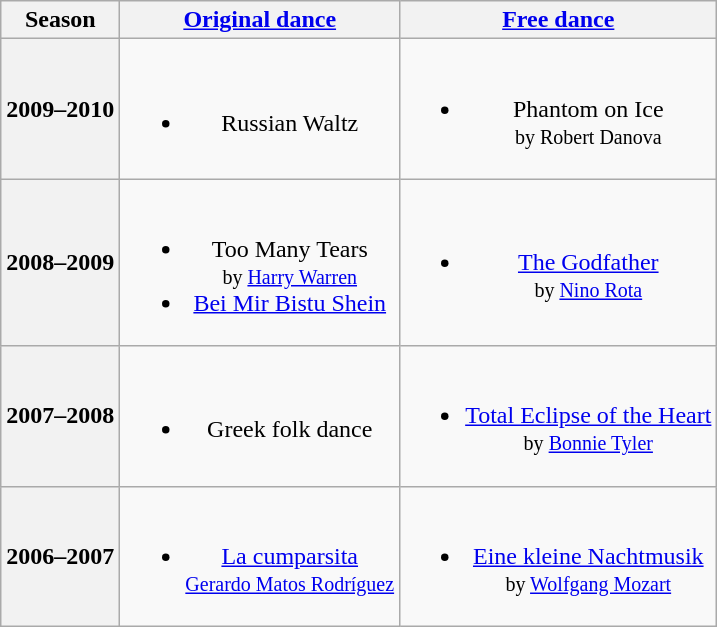<table class="wikitable" style="text-align:center">
<tr>
<th>Season</th>
<th><a href='#'>Original dance</a></th>
<th><a href='#'>Free dance</a></th>
</tr>
<tr>
<th>2009–2010 <br> </th>
<td><br><ul><li>Russian Waltz</li></ul></td>
<td><br><ul><li>Phantom on Ice <br><small> by Robert Danova </small></li></ul></td>
</tr>
<tr>
<th>2008–2009 <br> </th>
<td><br><ul><li>Too Many Tears <br><small> by <a href='#'>Harry Warren</a> </small></li><li><a href='#'>Bei Mir Bistu Shein</a></li></ul></td>
<td><br><ul><li><a href='#'>The Godfather</a> <br><small> by <a href='#'>Nino Rota</a> </small></li></ul></td>
</tr>
<tr>
<th>2007–2008 <br> </th>
<td><br><ul><li>Greek folk dance</li></ul></td>
<td><br><ul><li><a href='#'>Total Eclipse of the Heart</a> <br><small> by <a href='#'>Bonnie Tyler</a> </small></li></ul></td>
</tr>
<tr>
<th>2006–2007 <br> </th>
<td><br><ul><li><a href='#'>La cumparsita</a> <br><small> <a href='#'>Gerardo Matos Rodríguez</a> </small></li></ul></td>
<td><br><ul><li><a href='#'>Eine kleine Nachtmusik</a> <br><small> by <a href='#'>Wolfgang Mozart</a> </small></li></ul></td>
</tr>
</table>
